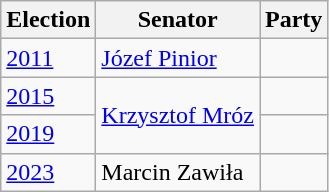<table class="wikitable plainrowheaders">
<tr>
<th>Election</th>
<th>Senator</th>
<th colspan="2">Party</th>
</tr>
<tr>
<td><a href='#'>2011</a></td>
<td><a href='#'>Józef Pinior</a></td>
<td></td>
</tr>
<tr>
<td><a href='#'>2015</a></td>
<td rowspan="2"><a href='#'>Krzysztof Mróz</a></td>
<td></td>
</tr>
<tr>
<td><a href='#'>2019</a></td>
</tr>
<tr>
<td><a href='#'>2023</a></td>
<td>Marcin Zawiła</td>
<td></td>
</tr>
</table>
